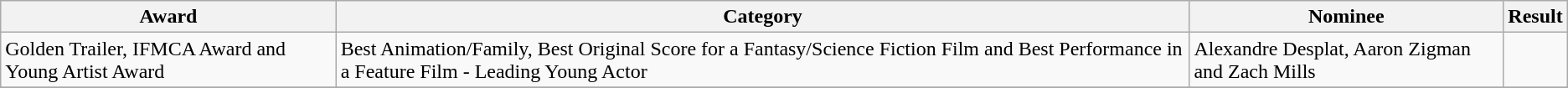<table class="wikitable sortable">
<tr>
<th>Award</th>
<th>Category</th>
<th>Nominee</th>
<th>Result</th>
</tr>
<tr>
<td rowspan="1">Golden Trailer, IFMCA Award and Young Artist Award</td>
<td>Best Animation/Family, Best Original Score for a Fantasy/Science Fiction Film and Best Performance in a Feature Film - Leading Young Actor</td>
<td>Alexandre Desplat, Aaron Zigman and Zach Mills</td>
<td></td>
</tr>
<tr>
</tr>
</table>
